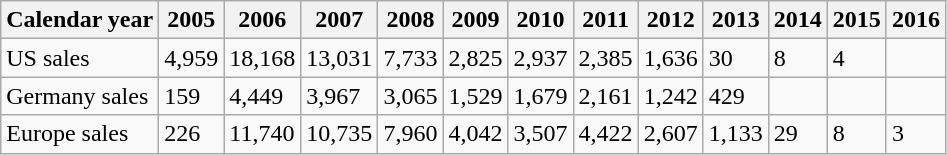<table class="wikitable">
<tr>
<th>Calendar year</th>
<th>2005</th>
<th>2006</th>
<th>2007</th>
<th>2008</th>
<th>2009</th>
<th>2010</th>
<th>2011</th>
<th>2012</th>
<th>2013</th>
<th>2014</th>
<th>2015</th>
<th>2016</th>
</tr>
<tr>
<td>US sales</td>
<td>4,959</td>
<td>18,168</td>
<td>13,031</td>
<td>7,733</td>
<td>2,825</td>
<td>2,937</td>
<td>2,385</td>
<td>1,636</td>
<td>30</td>
<td>8</td>
<td>4</td>
<td></td>
</tr>
<tr>
<td>Germany sales</td>
<td>159</td>
<td>4,449</td>
<td>3,967</td>
<td>3,065</td>
<td>1,529</td>
<td>1,679</td>
<td>2,161</td>
<td>1,242</td>
<td>429</td>
<td></td>
<td></td>
<td></td>
</tr>
<tr>
<td>Europe sales</td>
<td>226</td>
<td>11,740</td>
<td>10,735</td>
<td>7,960</td>
<td>4,042</td>
<td>3,507</td>
<td>4,422</td>
<td>2,607</td>
<td>1,133</td>
<td>29</td>
<td>8</td>
<td>3</td>
</tr>
</table>
